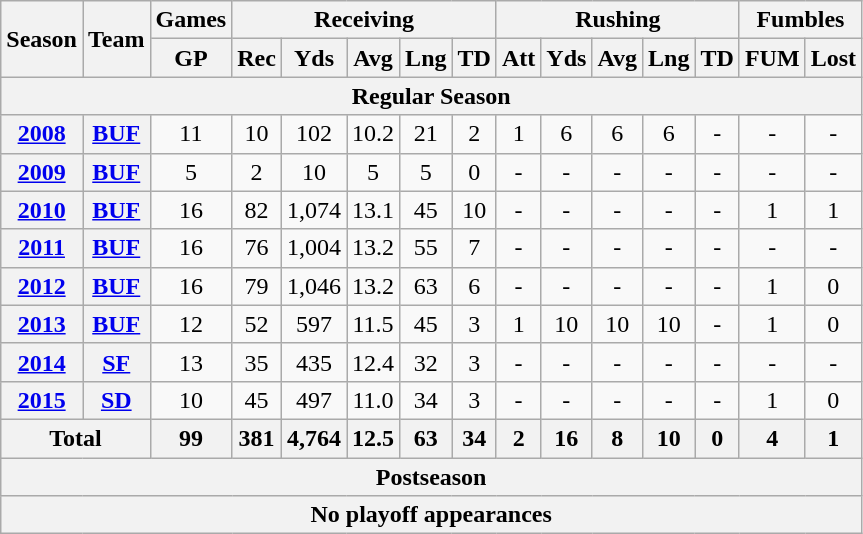<table class=wikitable style="text-align:center;">
<tr>
<th rowspan=2>Season</th>
<th rowspan=2>Team</th>
<th colspan=1>Games</th>
<th colspan=5>Receiving</th>
<th colspan=5>Rushing</th>
<th colspan=2>Fumbles</th>
</tr>
<tr>
<th>GP</th>
<th>Rec</th>
<th>Yds</th>
<th>Avg</th>
<th>Lng</th>
<th>TD</th>
<th>Att</th>
<th>Yds</th>
<th>Avg</th>
<th>Lng</th>
<th>TD</th>
<th>FUM</th>
<th>Lost</th>
</tr>
<tr>
<th colspan="15"><strong>Regular Season</strong></th>
</tr>
<tr>
<th><a href='#'>2008</a></th>
<th><a href='#'>BUF</a></th>
<td>11</td>
<td>10</td>
<td>102</td>
<td>10.2</td>
<td>21</td>
<td>2</td>
<td>1</td>
<td>6</td>
<td>6</td>
<td>6</td>
<td>-</td>
<td>-</td>
<td>-</td>
</tr>
<tr>
<th><a href='#'>2009</a></th>
<th><a href='#'>BUF</a></th>
<td>5</td>
<td>2</td>
<td>10</td>
<td>5</td>
<td>5</td>
<td>0</td>
<td>-</td>
<td>-</td>
<td>-</td>
<td>-</td>
<td>-</td>
<td>-</td>
<td>-</td>
</tr>
<tr>
<th><a href='#'>2010</a></th>
<th><a href='#'>BUF</a></th>
<td>16</td>
<td>82</td>
<td>1,074</td>
<td>13.1</td>
<td>45</td>
<td>10</td>
<td>-</td>
<td>-</td>
<td>-</td>
<td>-</td>
<td>-</td>
<td>1</td>
<td>1</td>
</tr>
<tr>
<th><a href='#'>2011</a></th>
<th><a href='#'>BUF</a></th>
<td>16</td>
<td>76</td>
<td>1,004</td>
<td>13.2</td>
<td>55</td>
<td>7</td>
<td>-</td>
<td>-</td>
<td>-</td>
<td>-</td>
<td>-</td>
<td>-</td>
<td>-</td>
</tr>
<tr>
<th><a href='#'>2012</a></th>
<th><a href='#'>BUF</a></th>
<td>16</td>
<td>79</td>
<td>1,046</td>
<td>13.2</td>
<td>63</td>
<td>6</td>
<td>-</td>
<td>-</td>
<td>-</td>
<td>-</td>
<td>-</td>
<td>1</td>
<td>0</td>
</tr>
<tr>
<th><a href='#'>2013</a></th>
<th><a href='#'>BUF</a></th>
<td>12</td>
<td>52</td>
<td>597</td>
<td>11.5</td>
<td>45</td>
<td>3</td>
<td>1</td>
<td>10</td>
<td>10</td>
<td>10</td>
<td>-</td>
<td>1</td>
<td>0</td>
</tr>
<tr>
<th><a href='#'>2014</a></th>
<th><a href='#'>SF</a></th>
<td>13</td>
<td>35</td>
<td>435</td>
<td>12.4</td>
<td>32</td>
<td>3</td>
<td>-</td>
<td>-</td>
<td>-</td>
<td>-</td>
<td>-</td>
<td>-</td>
<td>-</td>
</tr>
<tr>
<th><a href='#'>2015</a></th>
<th><a href='#'>SD</a></th>
<td>10</td>
<td>45</td>
<td>497</td>
<td>11.0</td>
<td>34</td>
<td>3</td>
<td>-</td>
<td>-</td>
<td>-</td>
<td>-</td>
<td>-</td>
<td>1</td>
<td>0</td>
</tr>
<tr>
<th colspan="2">Total</th>
<th>99</th>
<th>381</th>
<th>4,764</th>
<th>12.5</th>
<th>63</th>
<th>34</th>
<th>2</th>
<th>16</th>
<th>8</th>
<th>10</th>
<th>0</th>
<th>4</th>
<th>1</th>
</tr>
<tr>
<th colspan="15"><strong>Postseason</strong></th>
</tr>
<tr>
<th colspan="15">No playoff appearances</th>
</tr>
</table>
